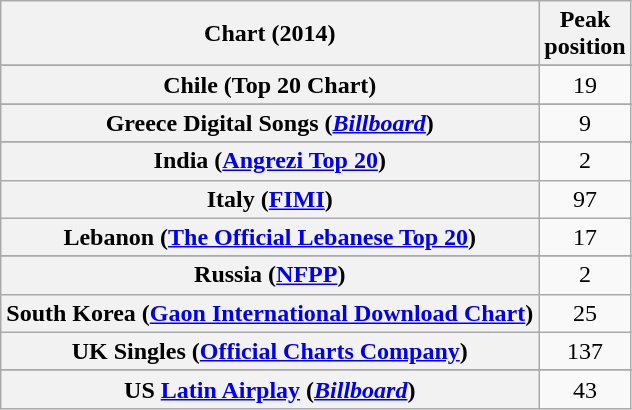<table class="wikitable sortable plainrowheaders">
<tr>
<th>Chart (2014)</th>
<th>Peak<br>position</th>
</tr>
<tr>
</tr>
<tr>
</tr>
<tr>
</tr>
<tr>
</tr>
<tr>
</tr>
<tr>
<th scope="row">Chile (Top 20 Chart)</th>
<td align="center">19</td>
</tr>
<tr>
</tr>
<tr>
</tr>
<tr>
</tr>
<tr>
<th scope="row">Greece Digital Songs (<em><a href='#'>Billboard</a></em>)</th>
<td align=center>9</td>
</tr>
<tr>
</tr>
<tr>
<th scope="row">India (<a href='#'>Angrezi Top 20</a>)</th>
<td text align="center">2</td>
</tr>
<tr>
<th scope="row">Italy (<a href='#'>FIMI</a>)</th>
<td style="text-align:center;">97</td>
</tr>
<tr>
<th scope="row">Lebanon (<a href='#'>The Official Lebanese Top 20</a>)</th>
<td style="text-align:center;">17</td>
</tr>
<tr>
</tr>
<tr>
<th scope="row">Russia (<a href='#'>NFPP</a>)</th>
<td style="text-align:center;">2</td>
</tr>
<tr>
<th scope="row">South Korea (<a href='#'>Gaon International Download Chart</a>)</th>
<td style="text-align:center;">25</td>
</tr>
<tr>
<th scope="row">UK Singles (<a href='#'>Official Charts Company</a>)</th>
<td align="center">137</td>
</tr>
<tr>
</tr>
<tr>
</tr>
<tr>
</tr>
<tr>
<th scope="row">US <a href='#'>Latin Airplay</a> (<em><a href='#'>Billboard</a></em>)</th>
<td style="text-align:center;">43</td>
</tr>
</table>
